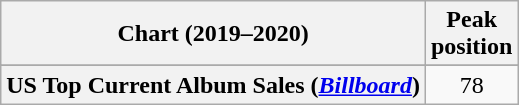<table class="wikitable sortable plainrowheaders" style="text-align:center;">
<tr>
<th scope="col">Chart (2019–2020)</th>
<th scope="col">Peak<br>position</th>
</tr>
<tr>
</tr>
<tr>
</tr>
<tr>
<th scope="row">US Top Current Album Sales (<em><a href='#'>Billboard</a></em>)</th>
<td>78</td>
</tr>
</table>
